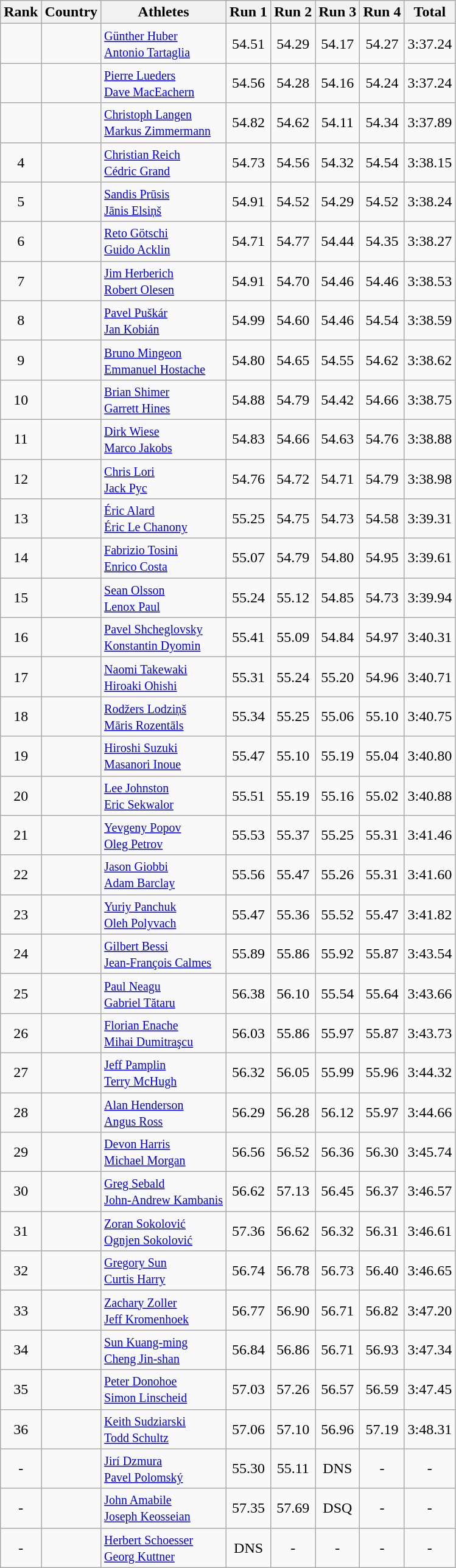<table class="wikitable sortable" style="text-align:center">
<tr>
<th>Rank</th>
<th>Country</th>
<th>Athletes</th>
<th>Run 1</th>
<th>Run 2</th>
<th>Run 3</th>
<th>Run 4</th>
<th>Total</th>
</tr>
<tr>
<td></td>
<td align=left></td>
<td align=left><small> <a href='#'>Günther Huber</a> <br> <a href='#'>Antonio Tartaglia</a> </small></td>
<td>54.51</td>
<td>54.29</td>
<td>54.17</td>
<td>54.27</td>
<td>3:37.24</td>
</tr>
<tr>
<td></td>
<td align=left></td>
<td align=left><small> <a href='#'>Pierre Lueders</a> <br> <a href='#'>Dave MacEachern</a></small></td>
<td>54.56</td>
<td>54.28</td>
<td>54.16</td>
<td>54.24</td>
<td>3:37.24</td>
</tr>
<tr>
<td></td>
<td align=left></td>
<td align=left><small> <a href='#'>Christoph Langen</a> <br> <a href='#'>Markus Zimmermann</a> </small></td>
<td>54.82</td>
<td>54.62</td>
<td>54.11</td>
<td>54.34</td>
<td>3:37.89</td>
</tr>
<tr>
<td>4</td>
<td align=left></td>
<td align=left><small> <a href='#'>Christian Reich</a> <br> <a href='#'>Cédric Grand</a> </small></td>
<td>54.73</td>
<td>54.56</td>
<td>54.32</td>
<td>54.54</td>
<td>3:38.15</td>
</tr>
<tr>
<td>5</td>
<td align=left></td>
<td align=left><small> <a href='#'>Sandis Prūsis</a> <br> <a href='#'>Jānis Elsiņš</a></small></td>
<td>54.91</td>
<td>54.52</td>
<td>54.29</td>
<td>54.52</td>
<td>3:38.24</td>
</tr>
<tr>
<td>6</td>
<td align=left></td>
<td align=left><small> <a href='#'>Reto Götschi</a> <br> <a href='#'>Guido Acklin</a></small></td>
<td>54.71</td>
<td>54.77</td>
<td>54.44</td>
<td>54.35</td>
<td>3:38.27</td>
</tr>
<tr>
<td>7</td>
<td align=left></td>
<td align=left><small> <a href='#'>Jim Herberich</a> <br> <a href='#'>Robert Olesen</a> </small></td>
<td>54.91</td>
<td>54.70</td>
<td>54.46</td>
<td>54.46</td>
<td>3:38.53</td>
</tr>
<tr>
<td>8</td>
<td align=left></td>
<td align=left><small> <a href='#'>Pavel Puškár</a> <br> <a href='#'>Jan Kobián</a></small></td>
<td>54.99</td>
<td>54.60</td>
<td>54.46</td>
<td>54.54</td>
<td>3:38.59</td>
</tr>
<tr>
<td>9</td>
<td align=left></td>
<td align=left><small> <a href='#'>Bruno Mingeon</a> <br> <a href='#'>Emmanuel Hostache</a> </small></td>
<td>54.80</td>
<td>54.65</td>
<td>54.55</td>
<td>54.62</td>
<td>3:38.62</td>
</tr>
<tr>
<td>10</td>
<td align=left></td>
<td align=left><small> <a href='#'>Brian Shimer</a> <br> <a href='#'>Garrett Hines</a></small></td>
<td>54.88</td>
<td>54.79</td>
<td>54.42</td>
<td>54.66</td>
<td>3:38.75</td>
</tr>
<tr>
<td>11</td>
<td align=left></td>
<td align=left><small> <a href='#'>Dirk Wiese</a> <br> <a href='#'>Marco Jakobs</a> </small></td>
<td>54.83</td>
<td>54.66</td>
<td>54.63</td>
<td>54.76</td>
<td>3:38.88</td>
</tr>
<tr>
<td>12</td>
<td align=left></td>
<td align=left><small> <a href='#'>Chris Lori</a> <br> <a href='#'>Jack Pyc</a></small></td>
<td>54.76</td>
<td>54.72</td>
<td>54.71</td>
<td>54.79</td>
<td>3:38.98</td>
</tr>
<tr>
<td>13</td>
<td align=left></td>
<td align=left><small> <a href='#'>Éric Alard</a> <br> <a href='#'>Éric Le Chanony</a> </small></td>
<td>55.25</td>
<td>54.75</td>
<td>54.73</td>
<td>54.58</td>
<td>3:39.31</td>
</tr>
<tr>
<td>14</td>
<td align=left></td>
<td align=left><small> <a href='#'>Fabrizio Tosini</a> <br> <a href='#'>Enrico Costa</a> </small></td>
<td>55.07</td>
<td>54.79</td>
<td>54.80</td>
<td>54.95</td>
<td>3:39.61</td>
</tr>
<tr>
<td>15</td>
<td align=left></td>
<td align=left><small> <a href='#'>Sean Olsson</a> <br> <a href='#'>Lenox Paul</a> </small></td>
<td>55.24</td>
<td>55.12</td>
<td>54.85</td>
<td>54.73</td>
<td>3:39.94</td>
</tr>
<tr>
<td>16</td>
<td align=left></td>
<td align=left><small> <a href='#'>Pavel Shcheglovsky</a> <br> <a href='#'>Konstantin Dyomin</a></small></td>
<td>55.41</td>
<td>55.09</td>
<td>54.84</td>
<td>54.97</td>
<td>3:40.31</td>
</tr>
<tr>
<td>17</td>
<td align=left></td>
<td align=left><small> <a href='#'>Naomi Takewaki</a> <br> <a href='#'>Hiroaki Ohishi</a> </small></td>
<td>55.31</td>
<td>55.24</td>
<td>55.20</td>
<td>54.96</td>
<td>3:40.71</td>
</tr>
<tr>
<td>18</td>
<td align=left></td>
<td align=left><small> <a href='#'>Rodžers Lodziņš</a> <br> <a href='#'>Māris Rozentāls</a></small></td>
<td>55.34</td>
<td>55.25</td>
<td>55.06</td>
<td>55.10</td>
<td>3:40.75</td>
</tr>
<tr>
<td>19</td>
<td align=left></td>
<td align=left><small> <a href='#'>Hiroshi Suzuki</a> <br> <a href='#'>Masanori Inoue</a> </small></td>
<td>55.47</td>
<td>55.10</td>
<td>55.19</td>
<td>55.04</td>
<td>3:40.80</td>
</tr>
<tr>
<td>20</td>
<td align=left></td>
<td align=left><small> <a href='#'>Lee Johnston</a> <br> <a href='#'>Eric Sekwalor</a> </small></td>
<td>55.51</td>
<td>55.19</td>
<td>55.16</td>
<td>55.02</td>
<td>3:40.88</td>
</tr>
<tr>
<td>21</td>
<td align=left></td>
<td align=left><small> <a href='#'>Yevgeny Popov</a> <br> <a href='#'>Oleg Petrov</a> </small></td>
<td>55.53</td>
<td>55.37</td>
<td>55.25</td>
<td>55.31</td>
<td>3:41.46</td>
</tr>
<tr>
<td>22</td>
<td align=left></td>
<td align=left><small> <a href='#'>Jason Giobbi</a> <br> <a href='#'>Adam Barclay</a> </small></td>
<td>55.56</td>
<td>55.47</td>
<td>55.26</td>
<td>55.31</td>
<td>3:41.60</td>
</tr>
<tr>
<td>23</td>
<td align=left></td>
<td align=left><small> <a href='#'>Yuriy Panchuk</a> <br> <a href='#'>Oleh Polyvach</a> </small></td>
<td>55.47</td>
<td>55.36</td>
<td>55.52</td>
<td>55.47</td>
<td>3:41.82</td>
</tr>
<tr>
<td>24</td>
<td align=left></td>
<td align=left><small> <a href='#'>Gilbert Bessi</a> <br> <a href='#'>Jean-François Calmes</a> </small></td>
<td>55.89</td>
<td>55.86</td>
<td>55.92</td>
<td>55.87</td>
<td>3:43.54</td>
</tr>
<tr>
<td>25</td>
<td align=left></td>
<td align=left><small> <a href='#'>Paul Neagu</a> <br> <a href='#'>Gabriel Tătaru</a></small></td>
<td>56.38</td>
<td>56.10</td>
<td>55.54</td>
<td>55.64</td>
<td>3:43.66</td>
</tr>
<tr>
<td>26</td>
<td align=left></td>
<td align=left><small> <a href='#'>Florian Enache</a> <br> <a href='#'>Mihai Dumitraşcu</a></small></td>
<td>56.03</td>
<td>55.86</td>
<td>55.97</td>
<td>55.87</td>
<td>3:43.73</td>
</tr>
<tr>
<td>27</td>
<td align=left></td>
<td align=left><small> <a href='#'>Jeff Pamplin</a> <br> <a href='#'>Terry McHugh</a> </small></td>
<td>56.32</td>
<td>56.05</td>
<td>55.99</td>
<td>55.96</td>
<td>3:44.32</td>
</tr>
<tr>
<td>28</td>
<td align=left></td>
<td align=left><small> <a href='#'>Alan Henderson</a> <br> <a href='#'>Angus Ross</a> </small></td>
<td>56.29</td>
<td>56.28</td>
<td>56.12</td>
<td>55.97</td>
<td>3:44.66</td>
</tr>
<tr>
<td>29</td>
<td align=left></td>
<td align=left><small> <a href='#'>Devon Harris</a> <br> <a href='#'>Michael Morgan</a> </small></td>
<td>56.56</td>
<td>56.52</td>
<td>56.36</td>
<td>56.30</td>
<td>3:45.74</td>
</tr>
<tr>
<td>30</td>
<td align=left></td>
<td align=left><small> <a href='#'>Greg Sebald</a> <br> <a href='#'>John-Andrew Kambanis</a></small></td>
<td>56.62</td>
<td>57.13</td>
<td>56.45</td>
<td>56.37</td>
<td>3:46.57</td>
</tr>
<tr>
<td>31</td>
<td align=left></td>
<td align=left><small> <a href='#'>Zoran Sokolović</a> <br> <a href='#'>Ognjen Sokolović</a> </small></td>
<td>57.36</td>
<td>56.62</td>
<td>56.32</td>
<td>56.31</td>
<td>3:46.61</td>
</tr>
<tr>
<td>32</td>
<td align=left></td>
<td align=left><small> <a href='#'>Gregory Sun</a> <br> <a href='#'>Curtis Harry</a></small></td>
<td>56.74</td>
<td>56.78</td>
<td>56.73</td>
<td>56.40</td>
<td>3:46.65</td>
</tr>
<tr>
<td>33</td>
<td align=left></td>
<td align=left><small> <a href='#'>Zachary Zoller</a> <br> <a href='#'>Jeff Kromenhoek</a></small></td>
<td>56.77</td>
<td>56.90</td>
<td>56.71</td>
<td>56.82</td>
<td>3:47.20</td>
</tr>
<tr>
<td>34</td>
<td align=left></td>
<td align=left><small> <a href='#'>Sun Kuang-ming</a> <br> <a href='#'>Cheng Jin-shan</a></small></td>
<td>56.84</td>
<td>56.86</td>
<td>56.71</td>
<td>56.93</td>
<td>3:47.34</td>
</tr>
<tr>
<td>35</td>
<td align=left></td>
<td align=left><small> <a href='#'>Peter Donohoe</a> <br> <a href='#'>Simon Linscheid</a></small></td>
<td>57.03</td>
<td>57.26</td>
<td>56.57</td>
<td>56.59</td>
<td>3:47.45</td>
</tr>
<tr>
<td>36</td>
<td align=left></td>
<td align=left><small> <a href='#'>Keith Sudziarski</a> <br> <a href='#'>Todd Schultz</a></small></td>
<td>57.06</td>
<td>57.10</td>
<td>56.96</td>
<td>57.19</td>
<td>3:48.31</td>
</tr>
<tr>
<td>-</td>
<td align=left></td>
<td align=left><small> <a href='#'>Jirí Dzmura</a> <br> <a href='#'>Pavel Polomský</a></small></td>
<td>55.30</td>
<td>55.11</td>
<td>DNS</td>
<td>-</td>
<td>-</td>
</tr>
<tr>
<td>-</td>
<td align=left></td>
<td align=left><small> <a href='#'>John Amabile</a> <br> <a href='#'>Joseph Keosseian</a></small></td>
<td>57.35</td>
<td>57.69</td>
<td>DSQ</td>
<td>-</td>
<td>-</td>
</tr>
<tr>
<td>-</td>
<td align=left></td>
<td align=left><small> <a href='#'>Herbert Schoesser</a> <br> <a href='#'>Georg Kuttner</a></small></td>
<td>DNS</td>
<td>-</td>
<td>-</td>
<td>-</td>
<td>-</td>
</tr>
</table>
